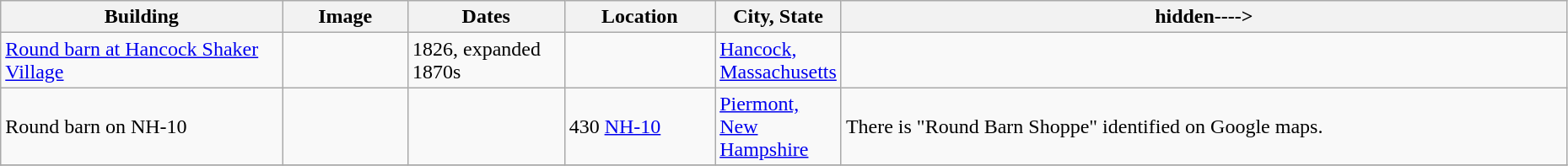<table class="wikitable sortable" style="width:98%">
<tr>
<th style="width:18%;"><strong>Building</strong></th>
<th style="width:8%;" class="unsortable"><strong>Image</strong></th>
<th style="width:10%;"><strong>Dates</strong></th>
<th><strong>Location</strong></th>
<th style="width:8%;"><strong>City, State</strong></th>
<th>hidden----></th>
</tr>
<tr>
<td><a href='#'>Round barn at Hancock Shaker Village</a></td>
<td></td>
<td>1826, expanded 1870s</td>
<td></td>
<td><a href='#'>Hancock, Massachusetts</a></td>
<td></td>
</tr>
<tr>
<td>Round barn on NH-10</td>
<td></td>
<td></td>
<td>430 <a href='#'>NH-10</a><small></small></td>
<td><a href='#'>Piermont, New Hampshire</a></td>
<td>There is "Round Barn Shoppe" identified on Google maps.</td>
</tr>
<tr>
</tr>
</table>
